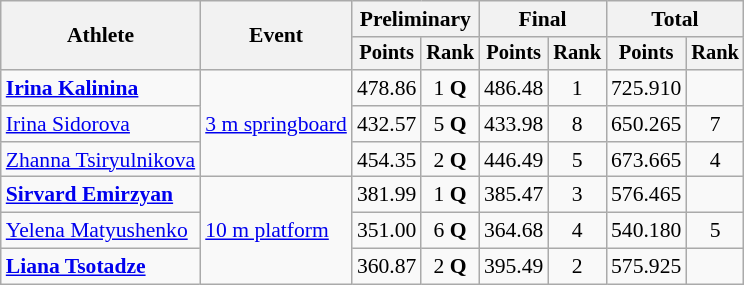<table class="wikitable" style="text-align:center; font-size:90%">
<tr>
<th rowspan=2>Athlete</th>
<th rowspan=2>Event</th>
<th colspan=2>Preliminary</th>
<th colspan=2>Final</th>
<th colspan=2>Total</th>
</tr>
<tr style="font-size:95%">
<th>Points</th>
<th>Rank</th>
<th>Points</th>
<th>Rank</th>
<th>Points</th>
<th>Rank</th>
</tr>
<tr>
<td align=left><strong><a href='#'>Irina Kalinina</a></strong></td>
<td rowspan=3 align=left><a href='#'>3 m springboard</a></td>
<td>478.86</td>
<td>1 <strong>Q</strong></td>
<td>486.48</td>
<td>1</td>
<td>725.910</td>
<td></td>
</tr>
<tr>
<td align=left><a href='#'>Irina Sidorova</a></td>
<td>432.57</td>
<td>5 <strong>Q</strong></td>
<td>433.98</td>
<td>8</td>
<td>650.265</td>
<td>7</td>
</tr>
<tr>
<td align="left"><a href='#'>Zhanna Tsiryulnikova</a></td>
<td>454.35</td>
<td>2 <strong>Q</strong></td>
<td>446.49</td>
<td>5</td>
<td>673.665</td>
<td>4</td>
</tr>
<tr>
<td align=left><strong><a href='#'>Sirvard Emirzyan</a></strong></td>
<td rowspan=3 align=left><a href='#'>10 m platform</a></td>
<td>381.99</td>
<td>1 <strong>Q</strong></td>
<td>385.47</td>
<td>3</td>
<td>576.465</td>
<td></td>
</tr>
<tr>
<td align=left><a href='#'>Yelena Matyushenko</a></td>
<td>351.00</td>
<td>6 <strong>Q</strong></td>
<td>364.68</td>
<td>4</td>
<td>540.180</td>
<td>5</td>
</tr>
<tr>
<td align=left><strong><a href='#'>Liana Tsotadze</a></strong></td>
<td>360.87</td>
<td>2 <strong>Q</strong></td>
<td>395.49</td>
<td>2</td>
<td>575.925</td>
<td></td>
</tr>
</table>
